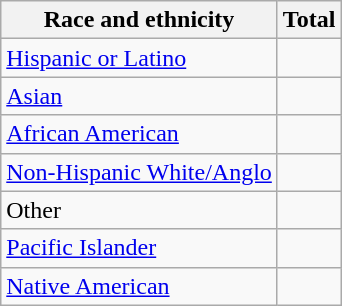<table class="wikitable floatright sortable collapsible"; text-align:right; font-size:80%;">
<tr>
<th>Race and ethnicity</th>
<th colspan="2" data-sort-type=number>Total</th>
</tr>
<tr>
<td><a href='#'>Hispanic or Latino</a></td>
<td align=right></td>
</tr>
<tr>
<td><a href='#'>Asian</a></td>
<td align=right></td>
</tr>
<tr>
<td><a href='#'>African American</a></td>
<td align=right></td>
</tr>
<tr>
<td><a href='#'>Non-Hispanic White/Anglo</a></td>
<td align=right></td>
</tr>
<tr>
<td>Other</td>
<td align=right></td>
</tr>
<tr>
<td><a href='#'>Pacific Islander</a></td>
<td align=right></td>
</tr>
<tr>
<td><a href='#'>Native American</a></td>
<td align=right></td>
</tr>
</table>
